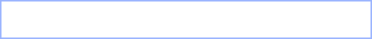<table style="margin-left: 1em;; margin-bottom: 0.5em; width: 248px; border: #99B3FF solid 1px; background-color: #FFFFFF; color: #000000; float: right; ">
<tr>
<td><br></td>
</tr>
</table>
